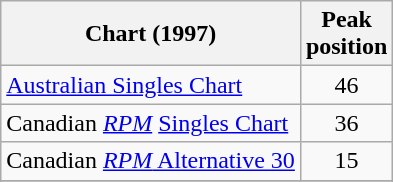<table class="wikitable sortable plainrowheaders">
<tr>
<th>Chart (1997)</th>
<th>Peak<br>position</th>
</tr>
<tr>
<td><a href='#'>Australian Singles Chart</a></td>
<td align="center">46</td>
</tr>
<tr>
<td>Canadian <em><a href='#'>RPM</a></em> <a href='#'>Singles Chart</a></td>
<td align="center">36</td>
</tr>
<tr>
<td>Canadian <a href='#'><em>RPM</em> Alternative 30</a></td>
<td align="center">15</td>
</tr>
<tr>
</tr>
<tr>
</tr>
</table>
